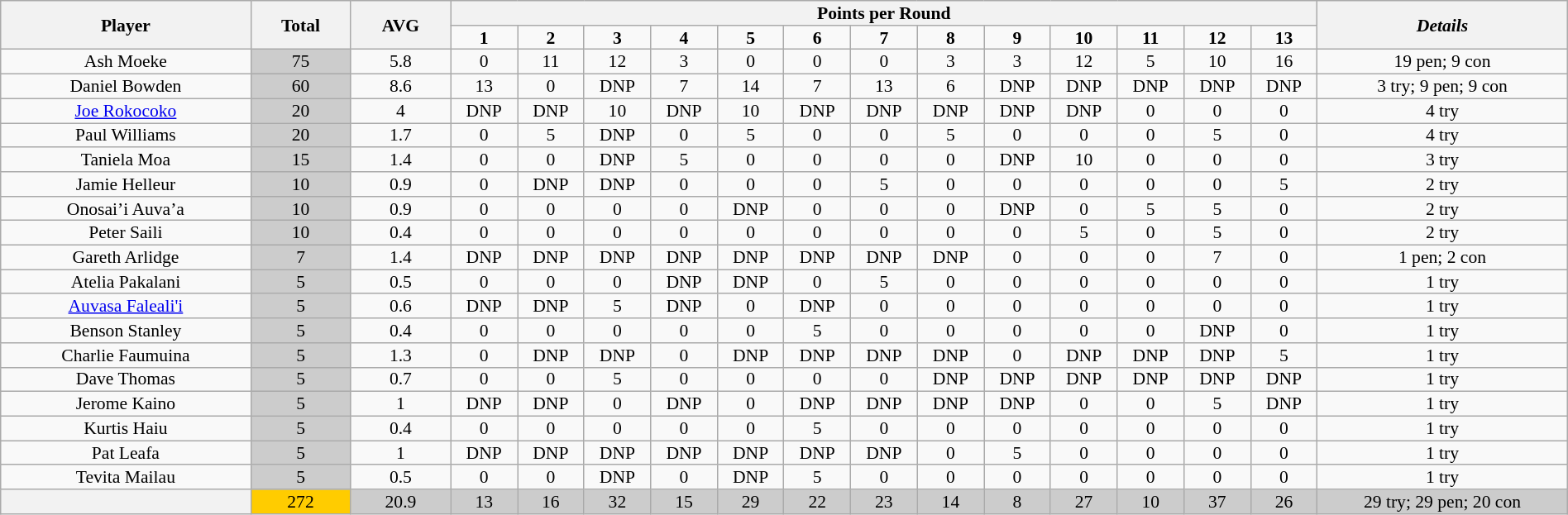<table class="wikitable" style="text-align:center; line-height: 90%; font-size:90%;" width=100%>
<tr>
<th rowspan=2 width=15%>Player</th>
<th rowspan=2 width=6%>Total</th>
<th rowspan=2 width=6%>AVG</th>
<th colspan=13>Points per Round</th>
<th rowspan=2 width=15%><em>Details</em></th>
</tr>
<tr>
<td width=4%><strong>1</strong></td>
<td width=4%><strong>2</strong></td>
<td width=4%><strong>3</strong></td>
<td width=4%><strong>4</strong></td>
<td width=4%><strong>5</strong></td>
<td width=4%><strong>6</strong></td>
<td width=4%><strong>7</strong></td>
<td width=4%><strong>8</strong></td>
<td width=4%><strong>9</strong></td>
<td width=4%><strong>10</strong></td>
<td width=4%><strong>11</strong></td>
<td width=4%><strong>12</strong></td>
<td width=4%><strong>13</strong></td>
</tr>
<tr>
<td>Ash Moeke</td>
<td bgcolor=#cccccc>75</td>
<td>5.8</td>
<td>0</td>
<td>11</td>
<td>12</td>
<td>3</td>
<td>0</td>
<td>0</td>
<td>0</td>
<td>3</td>
<td>3</td>
<td>12</td>
<td>5</td>
<td>10</td>
<td>16</td>
<td>19 pen; 9 con</td>
</tr>
<tr>
<td>Daniel Bowden</td>
<td bgcolor=#cccccc>60</td>
<td>8.6</td>
<td>13</td>
<td>0</td>
<td>DNP</td>
<td>7</td>
<td>14</td>
<td>7</td>
<td>13</td>
<td>6</td>
<td>DNP</td>
<td>DNP</td>
<td>DNP</td>
<td>DNP</td>
<td>DNP</td>
<td>3 try; 9 pen; 9 con</td>
</tr>
<tr>
<td><a href='#'>Joe Rokocoko</a></td>
<td bgcolor=#cccccc>20</td>
<td>4</td>
<td>DNP</td>
<td>DNP</td>
<td>10</td>
<td>DNP</td>
<td>10</td>
<td>DNP</td>
<td>DNP</td>
<td>DNP</td>
<td>DNP</td>
<td>DNP</td>
<td>0</td>
<td>0</td>
<td>0</td>
<td>4 try</td>
</tr>
<tr>
<td>Paul Williams</td>
<td bgcolor=#cccccc>20</td>
<td>1.7</td>
<td>0</td>
<td>5</td>
<td>DNP</td>
<td>0</td>
<td>5</td>
<td>0</td>
<td>0</td>
<td>5</td>
<td>0</td>
<td>0</td>
<td>0</td>
<td>5</td>
<td>0</td>
<td>4 try</td>
</tr>
<tr>
<td>Taniela Moa</td>
<td bgcolor=#cccccc>15</td>
<td>1.4</td>
<td>0</td>
<td>0</td>
<td>DNP</td>
<td>5</td>
<td>0</td>
<td>0</td>
<td>0</td>
<td>0</td>
<td>DNP</td>
<td>10</td>
<td>0</td>
<td>0</td>
<td>0</td>
<td>3 try</td>
</tr>
<tr>
<td>Jamie Helleur</td>
<td bgcolor=#cccccc>10</td>
<td>0.9</td>
<td>0</td>
<td>DNP</td>
<td>DNP</td>
<td>0</td>
<td>0</td>
<td>0</td>
<td>5</td>
<td>0</td>
<td>0</td>
<td>0</td>
<td>0</td>
<td>0</td>
<td>5</td>
<td>2 try</td>
</tr>
<tr>
<td>Onosai’i Auva’a</td>
<td bgcolor=#cccccc>10</td>
<td>0.9</td>
<td>0</td>
<td>0</td>
<td>0</td>
<td>0</td>
<td>DNP</td>
<td>0</td>
<td>0</td>
<td>0</td>
<td>DNP</td>
<td>0</td>
<td>5</td>
<td>5</td>
<td>0</td>
<td>2 try</td>
</tr>
<tr>
<td>Peter Saili</td>
<td bgcolor=#cccccc>10</td>
<td>0.4</td>
<td>0</td>
<td>0</td>
<td>0</td>
<td>0</td>
<td>0</td>
<td>0</td>
<td>0</td>
<td>0</td>
<td>0</td>
<td>5</td>
<td>0</td>
<td>5</td>
<td>0</td>
<td>2 try</td>
</tr>
<tr>
<td>Gareth Arlidge</td>
<td bgcolor=#cccccc>7</td>
<td>1.4</td>
<td>DNP</td>
<td>DNP</td>
<td>DNP</td>
<td>DNP</td>
<td>DNP</td>
<td>DNP</td>
<td>DNP</td>
<td>DNP</td>
<td>0</td>
<td>0</td>
<td>0</td>
<td>7</td>
<td>0</td>
<td>1 pen; 2 con</td>
</tr>
<tr>
<td>Atelia Pakalani</td>
<td bgcolor=#cccccc>5</td>
<td>0.5</td>
<td>0</td>
<td>0</td>
<td>0</td>
<td>DNP</td>
<td>DNP</td>
<td>0</td>
<td>5</td>
<td>0</td>
<td>0</td>
<td>0</td>
<td>0</td>
<td>0</td>
<td>0</td>
<td>1 try</td>
</tr>
<tr>
<td><a href='#'>Auvasa Faleali'i</a></td>
<td bgcolor=#cccccc>5</td>
<td>0.6</td>
<td>DNP</td>
<td>DNP</td>
<td>5</td>
<td>DNP</td>
<td>0</td>
<td>DNP</td>
<td>0</td>
<td>0</td>
<td>0</td>
<td>0</td>
<td>0</td>
<td>0</td>
<td>0</td>
<td>1 try</td>
</tr>
<tr>
<td>Benson Stanley</td>
<td bgcolor=#cccccc>5</td>
<td>0.4</td>
<td>0</td>
<td>0</td>
<td>0</td>
<td>0</td>
<td>0</td>
<td>5</td>
<td>0</td>
<td>0</td>
<td>0</td>
<td>0</td>
<td>0</td>
<td>DNP</td>
<td>0</td>
<td>1 try</td>
</tr>
<tr>
<td>Charlie Faumuina</td>
<td bgcolor=#cccccc>5</td>
<td>1.3</td>
<td>0</td>
<td>DNP</td>
<td>DNP</td>
<td>0</td>
<td>DNP</td>
<td>DNP</td>
<td>DNP</td>
<td>DNP</td>
<td>0</td>
<td>DNP</td>
<td>DNP</td>
<td>DNP</td>
<td>5</td>
<td>1 try</td>
</tr>
<tr>
<td>Dave Thomas</td>
<td bgcolor=#cccccc>5</td>
<td>0.7</td>
<td>0</td>
<td>0</td>
<td>5</td>
<td>0</td>
<td>0</td>
<td>0</td>
<td>0</td>
<td>DNP</td>
<td>DNP</td>
<td>DNP</td>
<td>DNP</td>
<td>DNP</td>
<td>DNP</td>
<td>1 try</td>
</tr>
<tr>
<td>Jerome Kaino</td>
<td bgcolor=#cccccc>5</td>
<td>1</td>
<td>DNP</td>
<td>DNP</td>
<td>0</td>
<td>DNP</td>
<td>0</td>
<td>DNP</td>
<td>DNP</td>
<td>DNP</td>
<td>DNP</td>
<td>0</td>
<td>0</td>
<td>5</td>
<td>DNP</td>
<td>1 try</td>
</tr>
<tr>
<td>Kurtis Haiu</td>
<td bgcolor=#cccccc>5</td>
<td>0.4</td>
<td>0</td>
<td>0</td>
<td>0</td>
<td>0</td>
<td>0</td>
<td>5</td>
<td>0</td>
<td>0</td>
<td>0</td>
<td>0</td>
<td>0</td>
<td>0</td>
<td>0</td>
<td>1 try</td>
</tr>
<tr>
<td>Pat Leafa</td>
<td bgcolor=#cccccc>5</td>
<td>1</td>
<td>DNP</td>
<td>DNP</td>
<td>DNP</td>
<td>DNP</td>
<td>DNP</td>
<td>DNP</td>
<td>DNP</td>
<td>0</td>
<td>5</td>
<td>0</td>
<td>0</td>
<td>0</td>
<td>0</td>
<td>1 try</td>
</tr>
<tr>
<td>Tevita Mailau</td>
<td bgcolor=#cccccc>5</td>
<td>0.5</td>
<td>0</td>
<td>0</td>
<td>DNP</td>
<td>0</td>
<td>DNP</td>
<td>5</td>
<td>0</td>
<td>0</td>
<td>0</td>
<td>0</td>
<td>0</td>
<td>0</td>
<td>0</td>
<td>1 try</td>
</tr>
<tr>
<th></th>
<td bgcolor=#ffcc00>272</td>
<td bgcolor=#cccccc>20.9</td>
<td bgcolor=#cccccc>13</td>
<td bgcolor=#cccccc>16</td>
<td bgcolor=#cccccc>32</td>
<td bgcolor=#cccccc>15</td>
<td bgcolor=#cccccc>29</td>
<td bgcolor=#cccccc>22</td>
<td bgcolor=#cccccc>23</td>
<td bgcolor=#cccccc>14</td>
<td bgcolor=#cccccc>8</td>
<td bgcolor=#cccccc>27</td>
<td bgcolor=#cccccc>10</td>
<td bgcolor=#cccccc>37</td>
<td bgcolor=#cccccc>26</td>
<td bgcolor=#cccccc>29 try; 29 pen; 20 con</td>
</tr>
</table>
